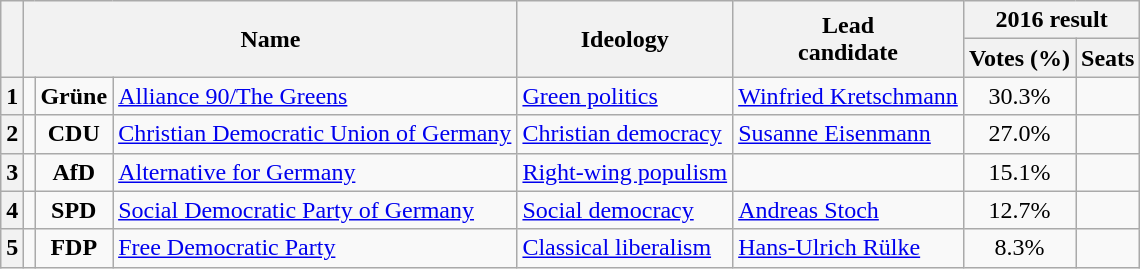<table class="wikitable">
<tr>
<th rowspan=2></th>
<th rowspan=2 colspan=3>Name</th>
<th rowspan=2>Ideology</th>
<th rowspan=2>Lead<br>candidate</th>
<th colspan=2>2016 result</th>
</tr>
<tr>
<th>Votes (%)</th>
<th>Seats</th>
</tr>
<tr>
<th>1</th>
<td bgcolor=></td>
<td align=center><strong>Grüne</strong></td>
<td><a href='#'>Alliance 90/The Greens</a><br></td>
<td><a href='#'>Green politics</a></td>
<td><a href='#'>Winfried Kretschmann</a></td>
<td align=center>30.3%</td>
<td></td>
</tr>
<tr>
<th>2</th>
<td bgcolor=></td>
<td align=center><strong>CDU</strong></td>
<td><a href='#'>Christian Democratic Union of Germany</a><br></td>
<td><a href='#'>Christian democracy</a></td>
<td><a href='#'>Susanne Eisenmann</a></td>
<td align=center>27.0%</td>
<td></td>
</tr>
<tr>
<th>3</th>
<td bgcolor=></td>
<td align=center><strong>AfD</strong></td>
<td><a href='#'>Alternative for Germany</a><br></td>
<td><a href='#'>Right-wing populism</a></td>
<td></td>
<td align=center>15.1%</td>
<td></td>
</tr>
<tr>
<th>4</th>
<td bgcolor=></td>
<td align=center><strong>SPD</strong></td>
<td><a href='#'>Social Democratic Party of Germany</a><br></td>
<td><a href='#'>Social democracy</a></td>
<td><a href='#'>Andreas Stoch</a></td>
<td align=center>12.7%</td>
<td></td>
</tr>
<tr>
<th>5</th>
<td bgcolor=></td>
<td align=center><strong>FDP</strong></td>
<td><a href='#'>Free Democratic Party</a><br></td>
<td><a href='#'>Classical liberalism</a></td>
<td><a href='#'>Hans-Ulrich Rülke</a></td>
<td align=center>8.3%</td>
<td></td>
</tr>
</table>
